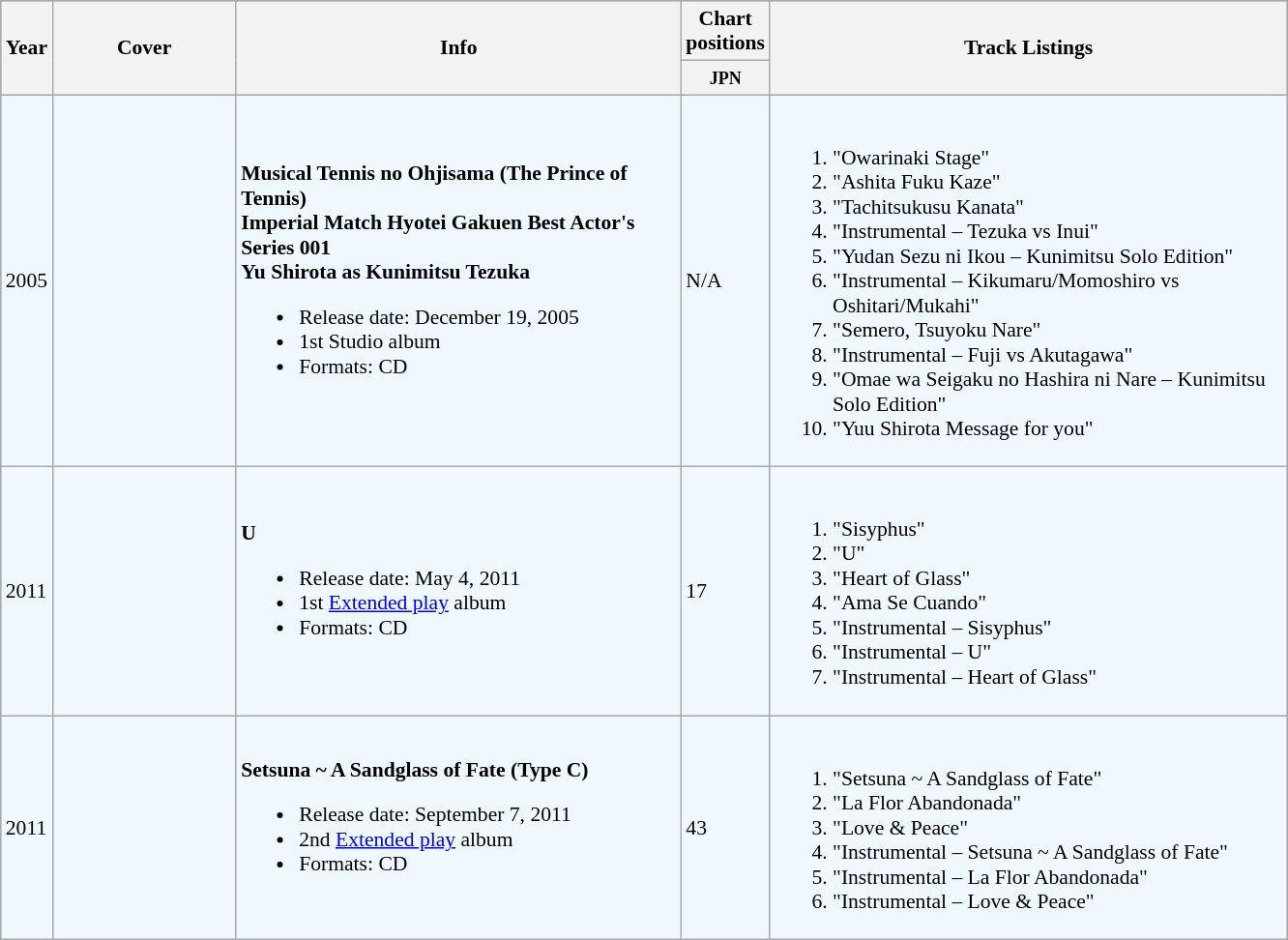<table class="wikitable" style="background:#ccc; font-size:90%;">
<tr style="background:#ccc; text-align:center;">
<th style="width:25px;" rowspan="2">Year</th>
<th style="width:120px;" rowspan="2">Cover</th>
<th style="width:300px;" rowspan="2">Info</th>
<th>Chart positions</th>
<th style="width:350px;" rowspan="2">Track Listings</th>
</tr>
<tr style="background:#ddd;">
<th style="width:30px;"><small>JPN</small></th>
</tr>
<tr style="background:#f0f8ff;">
<td>2005</td>
<td></td>
<td><strong>Musical Tennis no Ohjisama (The Prince of Tennis)<br>Imperial Match Hyotei Gakuen Best Actor's Series 001<br>Yu Shirota as Kunimitsu Tezuka</strong><br><ul><li>Release date: December 19, 2005</li><li>1st Studio album</li><li>Formats: CD</li></ul></td>
<td>N/A</td>
<td><br><ol><li>"Owarinaki Stage"</li><li>"Ashita Fuku Kaze"</li><li>"Tachitsukusu Kanata"</li><li>"Instrumental – Tezuka vs Inui"</li><li>"Yudan Sezu ni Ikou – Kunimitsu Solo Edition"</li><li>"Instrumental – Kikumaru/Momoshiro vs Oshitari/Mukahi"</li><li>"Semero, Tsuyoku Nare"</li><li>"Instrumental – Fuji vs Akutagawa"</li><li>"Omae wa Seigaku no Hashira ni Nare – Kunimitsu Solo Edition"</li><li>"Yuu Shirota Message for you"</li></ol></td>
</tr>
<tr style="background:#f0f8ff;">
<td>2011</td>
<td></td>
<td><strong>U</strong><br><ul><li>Release date: May 4, 2011</li><li>1st <a href='#'>Extended play</a> album</li><li>Formats: CD</li></ul></td>
<td>17</td>
<td><br><ol><li>"Sisyphus"</li><li>"U"</li><li>"Heart of Glass"</li><li>"Ama Se Cuando"</li><li>"Instrumental – Sisyphus"</li><li>"Instrumental – U"</li><li>"Instrumental – Heart of Glass"</li></ol></td>
</tr>
<tr style="background:#f0f8ff;">
<td>2011</td>
<td></td>
<td><strong>Setsuna ~ A Sandglass of Fate (Type C)</strong><br><ul><li>Release date: September 7, 2011</li><li>2nd <a href='#'>Extended play</a> album</li><li>Formats: CD</li></ul></td>
<td>43</td>
<td><br><ol><li>"Setsuna ~ A Sandglass of Fate"</li><li>"La Flor Abandonada"</li><li>"Love & Peace"</li><li>"Instrumental – Setsuna ~ A Sandglass of Fate"</li><li>"Instrumental – La Flor Abandonada"</li><li>"Instrumental – Love & Peace"</li></ol></td>
</tr>
</table>
